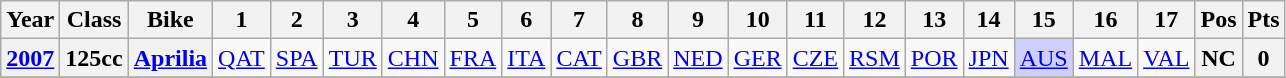<table class="wikitable" style="text-align:center">
<tr>
<th>Year</th>
<th>Class</th>
<th>Bike</th>
<th>1</th>
<th>2</th>
<th>3</th>
<th>4</th>
<th>5</th>
<th>6</th>
<th>7</th>
<th>8</th>
<th>9</th>
<th>10</th>
<th>11</th>
<th>12</th>
<th>13</th>
<th>14</th>
<th>15</th>
<th>16</th>
<th>17</th>
<th>Pos</th>
<th>Pts</th>
</tr>
<tr>
<th><a href='#'>2007</a></th>
<th>125cc</th>
<th><a href='#'>Aprilia</a></th>
<td><a href='#'>QAT</a></td>
<td><a href='#'>SPA</a></td>
<td><a href='#'>TUR</a></td>
<td><a href='#'>CHN</a></td>
<td><a href='#'>FRA</a></td>
<td><a href='#'>ITA</a></td>
<td><a href='#'>CAT</a></td>
<td><a href='#'>GBR</a></td>
<td><a href='#'>NED</a></td>
<td><a href='#'>GER</a></td>
<td><a href='#'>CZE</a></td>
<td><a href='#'>RSM</a></td>
<td><a href='#'>POR</a></td>
<td><a href='#'>JPN</a></td>
<td style="background:#CFCFFF;"><a href='#'>AUS</a><br></td>
<td><a href='#'>MAL</a></td>
<td><a href='#'>VAL</a></td>
<th>NC</th>
<th>0</th>
</tr>
<tr>
</tr>
</table>
